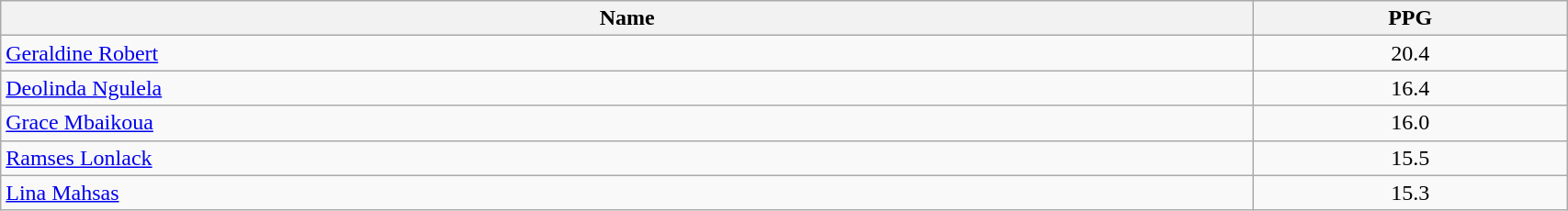<table class=wikitable width="90%">
<tr>
<th width="80%">Name</th>
<th width="20%">PPG</th>
</tr>
<tr>
<td> <a href='#'>Geraldine Robert</a></td>
<td align=center>20.4</td>
</tr>
<tr>
<td> <a href='#'>Deolinda Ngulela</a></td>
<td align=center>16.4</td>
</tr>
<tr>
<td> <a href='#'>Grace Mbaikoua</a></td>
<td align=center>16.0</td>
</tr>
<tr>
<td> <a href='#'>Ramses Lonlack</a></td>
<td align=center>15.5</td>
</tr>
<tr>
<td> <a href='#'>Lina Mahsas</a></td>
<td align=center>15.3</td>
</tr>
</table>
